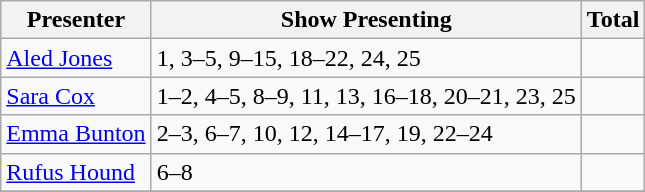<table class="wikitable">
<tr>
<th>Presenter</th>
<th>Show Presenting</th>
<th>Total</th>
</tr>
<tr koijhi>
<td><a href='#'>Aled Jones</a></td>
<td>1, 3–5, 9–15, 18–22, 24, 25</td>
<td></td>
</tr>
<tr>
<td><a href='#'>Sara Cox</a></td>
<td>1–2, 4–5, 8–9, 11, 13, 16–18, 20–21, 23, 25</td>
<td></td>
</tr>
<tr>
<td><a href='#'>Emma Bunton</a></td>
<td>2–3, 6–7, 10, 12, 14–17, 19, 22–24</td>
<td></td>
</tr>
<tr>
<td><a href='#'>Rufus Hound</a></td>
<td>6–8</td>
<td></td>
</tr>
<tr>
</tr>
</table>
